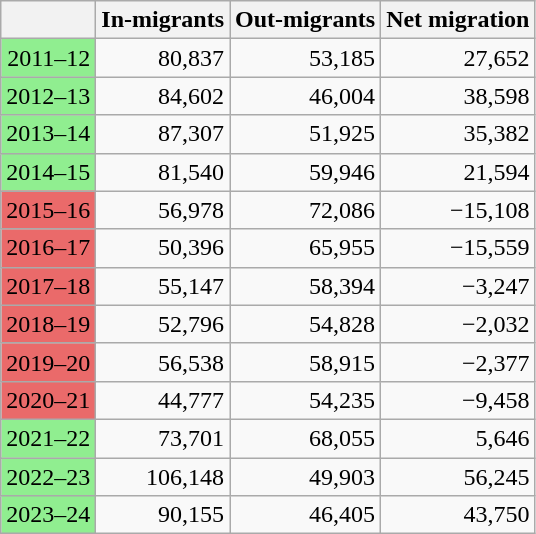<table class="wikitable">
<tr>
<th></th>
<th>In-migrants</th>
<th>Out-migrants</th>
<th>Net migration</th>
</tr>
<tr align="right">
<td style="background: #90EE90;">2011–12</td>
<td> 80,837</td>
<td> 53,185</td>
<td> 27,652</td>
</tr>
<tr align="right">
<td style="background: #90EE90;">2012–13</td>
<td> 84,602</td>
<td> 46,004</td>
<td> 38,598</td>
</tr>
<tr align="right">
<td style="background: #90EE90;">2013–14</td>
<td> 87,307</td>
<td> 51,925</td>
<td> 35,382</td>
</tr>
<tr align="right">
<td style="background: #90EE90;">2014–15</td>
<td> 81,540</td>
<td> 59,946</td>
<td> 21,594</td>
</tr>
<tr align="right">
<td style="background: #EA6A6A;">2015–16</td>
<td> 56,978</td>
<td> 72,086</td>
<td> −15,108</td>
</tr>
<tr align="right">
<td style="background: #EA6A6A;">2016–17</td>
<td> 50,396</td>
<td> 65,955</td>
<td> −15,559</td>
</tr>
<tr align="right">
<td style="background: #EA6A6A;">2017–18</td>
<td> 55,147</td>
<td> 58,394</td>
<td> −3,247</td>
</tr>
<tr align="right">
<td style="background: #EA6A6A;">2018–19</td>
<td> 52,796</td>
<td> 54,828</td>
<td> −2,032</td>
</tr>
<tr align="right">
<td style="background: #EA6A6A;">2019–20</td>
<td> 56,538</td>
<td> 58,915</td>
<td> −2,377</td>
</tr>
<tr align="right">
<td style="background: #EA6A6A;">2020–21</td>
<td> 44,777</td>
<td> 54,235</td>
<td> −9,458</td>
</tr>
<tr align="right">
<td style="background: #90EE90;">2021–22</td>
<td> 73,701</td>
<td> 68,055</td>
<td> 5,646</td>
</tr>
<tr align="right">
<td style="background: #90EE90;">2022–23</td>
<td> 106,148</td>
<td> 49,903</td>
<td> 56,245</td>
</tr>
<tr align="right">
<td style="background: #90EE90;">2023–24</td>
<td> 90,155</td>
<td> 46,405</td>
<td> 43,750</td>
</tr>
</table>
